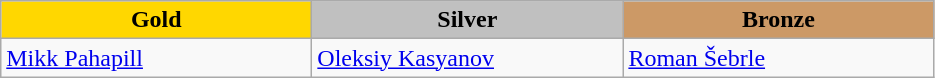<table class="wikitable" style="text-align:left">
<tr align="center">
<td width=200 bgcolor=gold><strong>Gold</strong></td>
<td width=200 bgcolor=silver><strong>Silver</strong></td>
<td width=200 bgcolor=CC9966><strong>Bronze</strong></td>
</tr>
<tr>
<td><a href='#'>Mikk Pahapill</a><br><em></em></td>
<td><a href='#'>Oleksiy Kasyanov</a><br><em></em></td>
<td><a href='#'>Roman Šebrle</a><br><em></em></td>
</tr>
</table>
